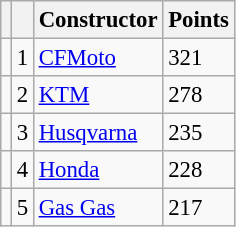<table class="wikitable" style="font-size: 95%;">
<tr>
<th></th>
<th></th>
<th>Constructor</th>
<th>Points</th>
</tr>
<tr>
<td></td>
<td align=center>1</td>
<td> <a href='#'>CFMoto</a></td>
<td align=left>321</td>
</tr>
<tr>
<td></td>
<td align=center>2</td>
<td> <a href='#'>KTM</a></td>
<td align=left>278</td>
</tr>
<tr>
<td></td>
<td align=center>3</td>
<td> <a href='#'>Husqvarna</a></td>
<td align=left>235</td>
</tr>
<tr>
<td></td>
<td align=center>4</td>
<td> <a href='#'>Honda</a></td>
<td align=left>228</td>
</tr>
<tr>
<td></td>
<td align=center>5</td>
<td> <a href='#'>Gas Gas</a></td>
<td align=left>217</td>
</tr>
</table>
